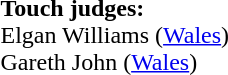<table style="width:100%">
<tr>
<td><br><strong>Touch judges:</strong>
<br>Elgan Williams (<a href='#'>Wales</a>)
<br>Gareth John (<a href='#'>Wales</a>)</td>
</tr>
</table>
